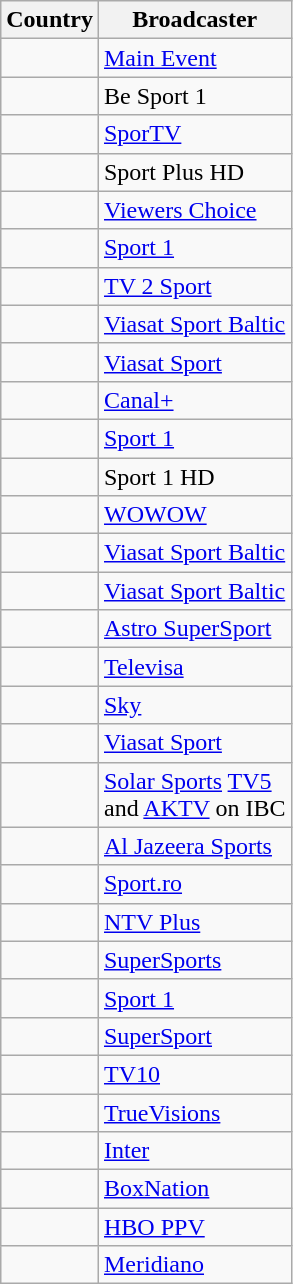<table class="wikitable">
<tr>
<th align=center>Country</th>
<th align=center>Broadcaster</th>
</tr>
<tr>
<td></td>
<td><a href='#'>Main Event</a></td>
</tr>
<tr>
<td></td>
<td>Be Sport 1</td>
</tr>
<tr>
<td></td>
<td><a href='#'>SporTV</a></td>
</tr>
<tr>
<td></td>
<td>Sport Plus HD</td>
</tr>
<tr>
<td></td>
<td><a href='#'>Viewers Choice</a></td>
</tr>
<tr>
<td></td>
<td><a href='#'>Sport 1</a></td>
</tr>
<tr>
<td></td>
<td><a href='#'>TV 2 Sport</a></td>
</tr>
<tr>
<td></td>
<td><a href='#'>Viasat Sport Baltic</a></td>
</tr>
<tr>
<td></td>
<td><a href='#'>Viasat Sport</a></td>
</tr>
<tr>
<td></td>
<td><a href='#'>Canal+</a></td>
</tr>
<tr>
<td></td>
<td><a href='#'>Sport 1</a></td>
</tr>
<tr>
<td></td>
<td>Sport 1 HD</td>
</tr>
<tr>
<td></td>
<td><a href='#'>WOWOW</a></td>
</tr>
<tr>
<td></td>
<td><a href='#'>Viasat Sport Baltic</a></td>
</tr>
<tr>
<td></td>
<td><a href='#'>Viasat Sport Baltic</a></td>
</tr>
<tr>
<td></td>
<td><a href='#'>Astro SuperSport</a></td>
</tr>
<tr>
<td></td>
<td><a href='#'>Televisa</a></td>
</tr>
<tr>
<td></td>
<td><a href='#'>Sky</a></td>
</tr>
<tr>
<td></td>
<td><a href='#'>Viasat Sport</a></td>
</tr>
<tr>
<td></td>
<td><a href='#'>Solar Sports</a> <a href='#'>TV5</a><br>and <a href='#'>AKTV</a> on IBC</td>
</tr>
<tr>
<td></td>
<td><a href='#'>Al Jazeera Sports</a></td>
</tr>
<tr>
<td></td>
<td><a href='#'>Sport.ro</a></td>
</tr>
<tr>
<td></td>
<td><a href='#'>NTV Plus</a></td>
</tr>
<tr>
<td></td>
<td><a href='#'>SuperSports</a></td>
</tr>
<tr>
<td></td>
<td><a href='#'>Sport 1</a></td>
</tr>
<tr>
<td></td>
<td><a href='#'>SuperSport</a></td>
</tr>
<tr>
<td></td>
<td><a href='#'>TV10</a></td>
</tr>
<tr>
<td></td>
<td><a href='#'>TrueVisions</a></td>
</tr>
<tr>
<td></td>
<td><a href='#'>Inter</a></td>
</tr>
<tr>
<td></td>
<td><a href='#'>BoxNation</a></td>
</tr>
<tr>
<td></td>
<td><a href='#'>HBO PPV</a></td>
</tr>
<tr>
<td></td>
<td><a href='#'>Meridiano</a></td>
</tr>
</table>
